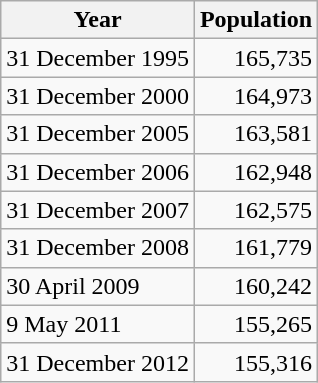<table class="wikitable">
<tr class="Hintergrundfarbe5">
<th>Year</th>
<th>Population</th>
</tr>
<tr>
<td>31 December 1995</td>
<td style="text-align:right;">165,735</td>
</tr>
<tr>
<td>31 December 2000</td>
<td style="text-align:right;">164,973</td>
</tr>
<tr>
<td>31 December 2005</td>
<td style="text-align:right;">163,581</td>
</tr>
<tr>
<td>31 December 2006</td>
<td style="text-align:right;">162,948</td>
</tr>
<tr>
<td>31 December 2007</td>
<td style="text-align:right;">162,575</td>
</tr>
<tr>
<td>31 December 2008</td>
<td style="text-align:right;">161,779</td>
</tr>
<tr>
<td>30 April 2009</td>
<td style="text-align:right;">160,242</td>
</tr>
<tr>
<td>9 May 2011</td>
<td style="text-align:right;">155,265</td>
</tr>
<tr>
<td>31 December 2012</td>
<td style="text-align:right;">155,316</td>
</tr>
</table>
